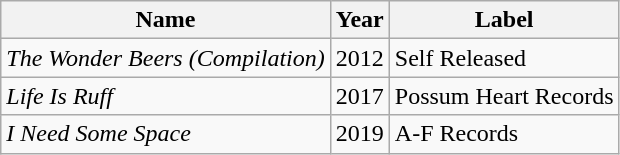<table class= "wikitable">
<tr>
<th>Name</th>
<th>Year</th>
<th>Label</th>
</tr>
<tr>
<td><em>The Wonder Beers (Compilation)</em></td>
<td>2012</td>
<td>Self Released</td>
</tr>
<tr>
<td><em>Life Is Ruff</em></td>
<td>2017</td>
<td>Possum Heart Records</td>
</tr>
<tr>
<td><em>I Need Some Space</em></td>
<td>2019</td>
<td>A-F Records</td>
</tr>
</table>
